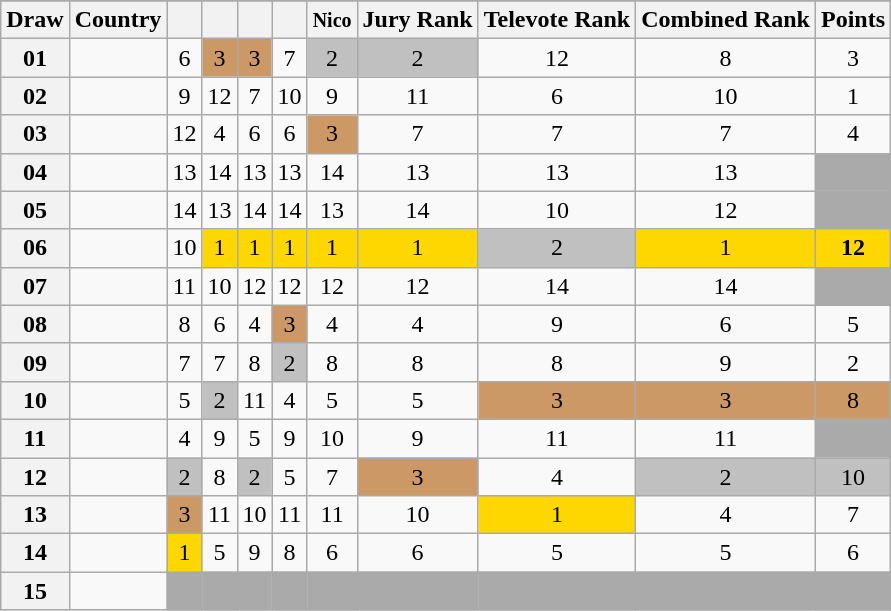<table class="sortable wikitable collapsible plainrowheaders" style="text-align:center;">
<tr>
</tr>
<tr>
<th scope="col">Draw</th>
<th scope="col">Country</th>
<th scope="col"><small></small></th>
<th scope="col"><small></small></th>
<th scope="col"><small></small></th>
<th scope="col"><small></small></th>
<th scope="col"><small>Nico</small></th>
<th scope="col">Jury Rank</th>
<th scope="col">Televote Rank</th>
<th scope="col">Combined Rank</th>
<th scope="col">Points</th>
</tr>
<tr>
<th scope="row" style="text-align:center;">01</th>
<td style="text-align:left;"></td>
<td>6</td>
<td style="background:#CC9966;">3</td>
<td style="background:#CC9966;">3</td>
<td>7</td>
<td style="background:silver;">2</td>
<td style="background:silver;">2</td>
<td>12</td>
<td>8</td>
<td>3</td>
</tr>
<tr>
<th scope="row" style="text-align:center;">02</th>
<td style="text-align:left;"></td>
<td>9</td>
<td>12</td>
<td>7</td>
<td>10</td>
<td>9</td>
<td>11</td>
<td>6</td>
<td>10</td>
<td>1</td>
</tr>
<tr>
<th scope="row" style="text-align:center;">03</th>
<td style="text-align:left;"></td>
<td>12</td>
<td>4</td>
<td>6</td>
<td>6</td>
<td style="background:#CC9966;">3</td>
<td>7</td>
<td>7</td>
<td>7</td>
<td>4</td>
</tr>
<tr>
<th scope="row" style="text-align:center;">04</th>
<td style="text-align:left;"></td>
<td>13</td>
<td>14</td>
<td>13</td>
<td>13</td>
<td>14</td>
<td>13</td>
<td>13</td>
<td>13</td>
<td style="background:#AAAAAA;"></td>
</tr>
<tr>
<th scope="row" style="text-align:center;">05</th>
<td style="text-align:left;"></td>
<td>14</td>
<td>13</td>
<td>14</td>
<td>14</td>
<td>13</td>
<td>14</td>
<td>10</td>
<td>12</td>
<td style="background:#AAAAAA;"></td>
</tr>
<tr>
<th scope="row" style="text-align:center;">06</th>
<td style="text-align:left;"></td>
<td>10</td>
<td style="background:gold;">1</td>
<td style="background:gold;">1</td>
<td style="background:gold;">1</td>
<td style="background:gold;">1</td>
<td style="background:gold;">1</td>
<td style="background:silver;">2</td>
<td style="background:gold;">1</td>
<td style="background:gold;"><strong>12</strong></td>
</tr>
<tr>
<th scope="row" style="text-align:center;">07</th>
<td style="text-align:left;"></td>
<td>11</td>
<td>10</td>
<td>12</td>
<td>12</td>
<td>12</td>
<td>12</td>
<td>14</td>
<td>14</td>
<td style="background:#AAAAAA;"></td>
</tr>
<tr>
<th scope="row" style="text-align:center;">08</th>
<td style="text-align:left;"></td>
<td>8</td>
<td>6</td>
<td>4</td>
<td style="background:#CC9966;">3</td>
<td>4</td>
<td>4</td>
<td>9</td>
<td>6</td>
<td>5</td>
</tr>
<tr>
<th scope="row" style="text-align:center;">09</th>
<td style="text-align:left;"></td>
<td>7</td>
<td>7</td>
<td>8</td>
<td style="background:silver;">2</td>
<td>8</td>
<td>8</td>
<td>8</td>
<td>9</td>
<td>2</td>
</tr>
<tr>
<th scope="row" style="text-align:center;">10</th>
<td style="text-align:left;"></td>
<td>5</td>
<td style="background:silver;">2</td>
<td>11</td>
<td>4</td>
<td>5</td>
<td>5</td>
<td style="background:#CC9966;">3</td>
<td style="background:#CC9966;">3</td>
<td style="background:#CC9966;">8</td>
</tr>
<tr>
<th scope="row" style="text-align:center;">11</th>
<td style="text-align:left;"></td>
<td>4</td>
<td>9</td>
<td>5</td>
<td>9</td>
<td>10</td>
<td>9</td>
<td>11</td>
<td>11</td>
<td style="background:#AAAAAA;"></td>
</tr>
<tr>
<th scope="row" style="text-align:center;">12</th>
<td style="text-align:left;"></td>
<td style="background:silver;">2</td>
<td>8</td>
<td style="background:silver;">2</td>
<td>5</td>
<td>7</td>
<td style="background:#CC9966;">3</td>
<td>4</td>
<td style="background:silver;">2</td>
<td style="background:silver;">10</td>
</tr>
<tr>
<th scope="row" style="text-align:center;">13</th>
<td style="text-align:left;"></td>
<td style="background:#CC9966;">3</td>
<td>11</td>
<td>10</td>
<td>11</td>
<td>11</td>
<td>10</td>
<td style="background:gold;">1</td>
<td>4</td>
<td>7</td>
</tr>
<tr>
<th scope="row" style="text-align:center;">14</th>
<td style="text-align:left;"></td>
<td style="background:gold;">1</td>
<td>5</td>
<td>9</td>
<td>8</td>
<td>6</td>
<td>6</td>
<td>5</td>
<td>5</td>
<td>6</td>
</tr>
<tr class="sortbottom">
<th scope="row" style="text-align:center;">15</th>
<td style="text-align:left;"></td>
<td style="background:#AAAAAA;"></td>
<td style="background:#AAAAAA;"></td>
<td style="background:#AAAAAA;"></td>
<td style="background:#AAAAAA;"></td>
<td style="background:#AAAAAA;"></td>
<td style="background:#AAAAAA;"></td>
<td style="background:#AAAAAA;"></td>
<td style="background:#AAAAAA;"></td>
<td style="background:#AAAAAA;"></td>
</tr>
</table>
